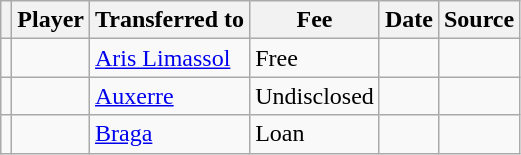<table class="wikitable plainrowheaders sortable">
<tr>
<th></th>
<th scope="col">Player</th>
<th>Transferred to</th>
<th style="width: 65px;">Fee</th>
<th scope="col">Date</th>
<th scope="col">Source</th>
</tr>
<tr>
<td align="center"></td>
<td></td>
<td> <a href='#'>Aris Limassol</a></td>
<td>Free</td>
<td></td>
<td></td>
</tr>
<tr>
<td align="center"></td>
<td></td>
<td> <a href='#'>Auxerre</a></td>
<td>Undisclosed</td>
<td></td>
<td></td>
</tr>
<tr>
<td align="center"></td>
<td></td>
<td> <a href='#'>Braga</a></td>
<td>Loan</td>
<td></td>
<td></td>
</tr>
</table>
